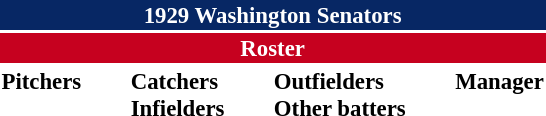<table class="toccolours" style="font-size: 95%;">
<tr>
<th colspan="10" style="background-color: #072764; color: white; text-align: center;">1929 Washington Senators</th>
</tr>
<tr>
<td colspan="10" style="background-color: #c6011f; color: white; text-align: center;"><strong>Roster</strong></td>
</tr>
<tr>
<td valign="top"><strong>Pitchers</strong><br>












</td>
<td width="25px"></td>
<td valign="top"><strong>Catchers</strong><br>


<strong>Infielders</strong>







</td>
<td width="25px"></td>
<td valign="top"><strong>Outfielders</strong><br>







<strong>Other batters</strong>
</td>
<td width="25px"></td>
<td valign="top"><strong>Manager</strong><br></td>
</tr>
<tr>
</tr>
</table>
